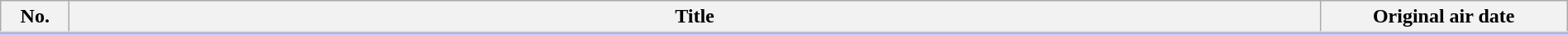<table class="wikitable" style="width:100%; margin:auto; background:#FFF;">
<tr style="border-bottom: 3px solid #CCF;">
<th style="width:3em;">No.</th>
<th>Title</th>
<th style="width:12em;">Original air date</th>
</tr>
<tr>
</tr>
</table>
